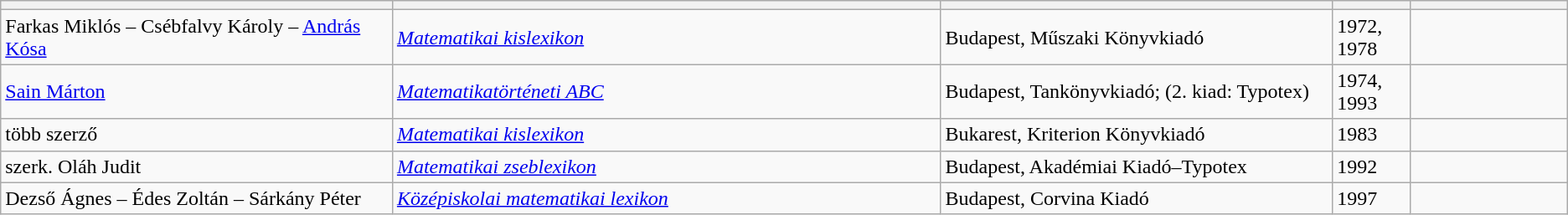<table class="wikitable sortable">
<tr>
<th bgcolor="#DAA520" width="25%"></th>
<th bgcolor="#DAA520" width="35%"></th>
<th bgcolor="#DAA520" width="25%"></th>
<th bgcolor="#DAA520" width="5%"></th>
<th bgcolor="#DAA520" width="10%"></th>
</tr>
<tr>
<td>Farkas Miklós – Csébfalvy Károly – <a href='#'>András Kósa</a></td>
<td><em><a href='#'>Matematikai kislexikon</a></em></td>
<td>Budapest, Műszaki Könyvkiadó</td>
<td>1972, 1978</td>
<td></td>
</tr>
<tr>
<td><a href='#'>Sain Márton</a></td>
<td><em><a href='#'>Matematikatörténeti ABC</a></em></td>
<td>Budapest, Tankönyvkiadó; (2. kiad: Typotex)</td>
<td>1974, 1993</td>
<td></td>
</tr>
<tr>
<td>több szerző</td>
<td><em><a href='#'>Matematikai kislexikon</a></em></td>
<td>Bukarest, Kriterion Könyvkiadó</td>
<td>1983</td>
<td></td>
</tr>
<tr>
<td>szerk. Oláh Judit</td>
<td><em><a href='#'>Matematikai zseblexikon</a></em></td>
<td>Budapest, Akadémiai Kiadó–Typotex</td>
<td>1992</td>
<td></td>
</tr>
<tr>
<td>Dezső Ágnes – Édes Zoltán – Sárkány Péter</td>
<td><em><a href='#'>Középiskolai matematikai lexikon</a></em></td>
<td>Budapest, Corvina Kiadó</td>
<td>1997</td>
<td></td>
</tr>
</table>
